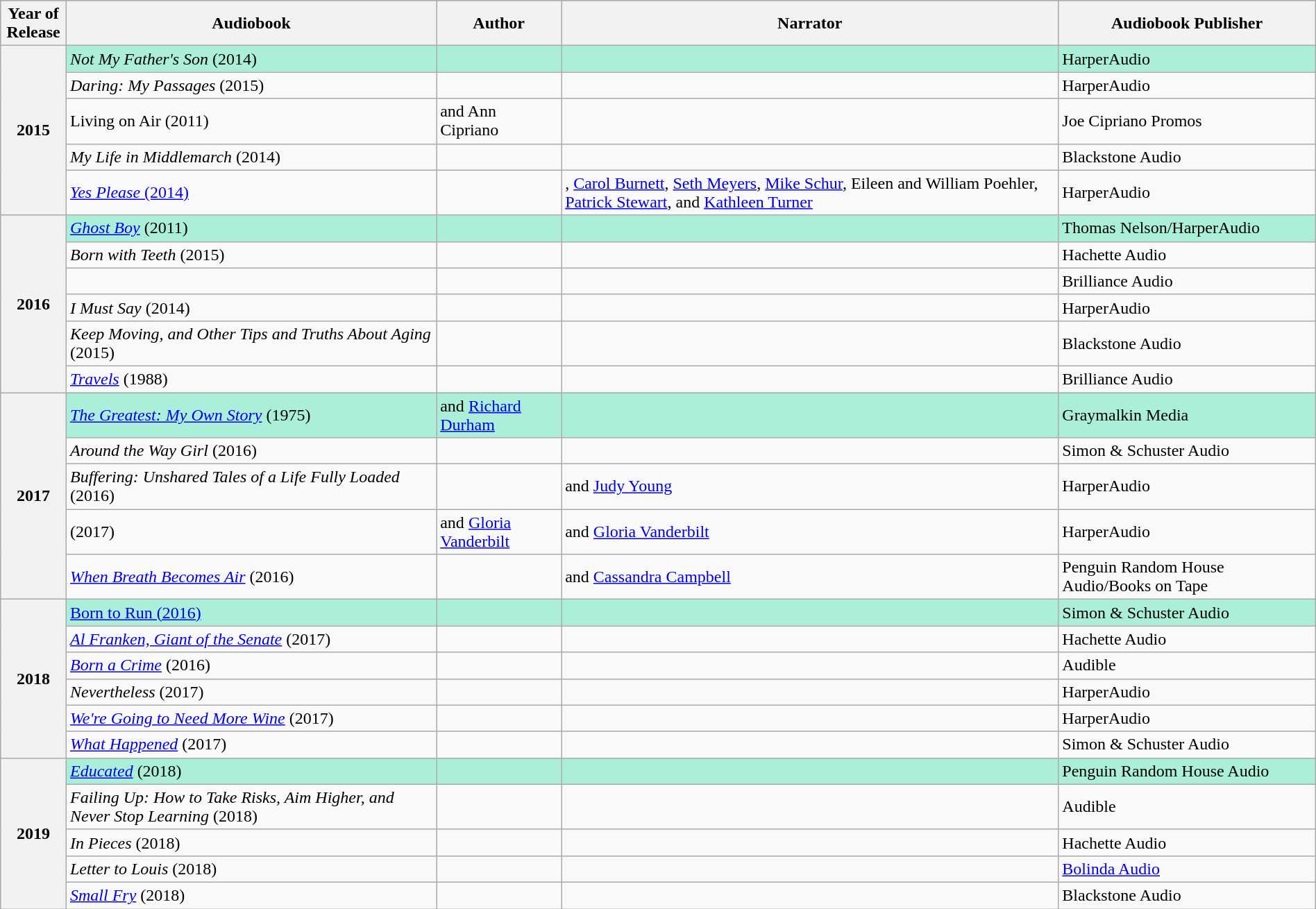<table class="wikitable sortable mw-collapsible" style="width:100%">
<tr bgcolor="#bebebe">
<th width="5%">Year of Release</th>
<th>Audiobook</th>
<th>Author</th>
<th>Narrator</th>
<th>Audiobook Publisher</th>
</tr>
<tr style="background:#ABEED9">
<th rowspan="5">2015<br></th>
<td><em>Not My Father's Son</em> (2014)</td>
<td></td>
<td></td>
<td>HarperAudio</td>
</tr>
<tr>
<td><em>Daring: My Passages</em> (2015)</td>
<td></td>
<td></td>
<td>HarperAudio</td>
</tr>
<tr>
<td>Living on Air (2011)</td>
<td> and Ann Cipriano</td>
<td></td>
<td>Joe Cipriano Promos</td>
</tr>
<tr>
<td><em>My Life in Middlemarch</em> (2014)</td>
<td></td>
<td></td>
<td>Blackstone Audio</td>
</tr>
<tr>
<td><a href='#'><em>Yes Please</em> (2014)</a></td>
<td></td>
<td>, <a href='#'>Carol Burnett</a>, <a href='#'>Seth Meyers</a>, <a href='#'>Mike Schur</a>, Eileen and William Poehler, <a href='#'>Patrick Stewart</a>, and <a href='#'>Kathleen Turner</a></td>
<td>HarperAudio</td>
</tr>
<tr style="background:#ABEED9">
<th rowspan="6">2016<br></th>
<td><em><a href='#'>Ghost Boy</a></em> (2011)</td>
<td></td>
<td></td>
<td>Thomas Nelson/HarperAudio</td>
</tr>
<tr>
<td><em>Born with Teeth</em> (2015)</td>
<td></td>
<td></td>
<td>Hachette Audio</td>
</tr>
<tr>
<td><em></em></td>
<td></td>
<td></td>
<td>Brilliance Audio</td>
</tr>
<tr>
<td><em>I Must Say</em> (2014)</td>
<td></td>
<td></td>
<td>HarperAudio</td>
</tr>
<tr>
<td><em>Keep Moving, and Other Tips and Truths About Aging</em> (2015)</td>
<td></td>
<td></td>
<td>Blackstone Audio</td>
</tr>
<tr>
<td><em><a href='#'>Travels</a></em> (1988)</td>
<td></td>
<td></td>
<td>Brilliance Audio</td>
</tr>
<tr style="background:#ABEED9">
<th rowspan="5">2017<br></th>
<td><em><a href='#'>The Greatest: My Own Story</a></em> (1975)</td>
<td> and <a href='#'>Richard Durham</a></td>
<td></td>
<td>Graymalkin Media</td>
</tr>
<tr>
<td><em>Around the Way Girl</em> (2016)</td>
<td></td>
<td></td>
<td>Simon & Schuster Audio</td>
</tr>
<tr>
<td><em>Buffering: Unshared Tales of a Life Fully Loaded</em> (2016)</td>
<td></td>
<td> and <a href='#'>Judy Young</a></td>
<td>HarperAudio</td>
</tr>
<tr>
<td><em></em> (2017)</td>
<td> and <a href='#'>Gloria Vanderbilt</a></td>
<td> and <a href='#'>Gloria Vanderbilt</a></td>
<td>HarperAudio</td>
</tr>
<tr>
<td><em><a href='#'>When Breath Becomes Air</a></em> (2016)</td>
<td></td>
<td> and <a href='#'>Cassandra Campbell</a></td>
<td>Penguin Random House Audio/Books on Tape</td>
</tr>
<tr style="background:#ABEED9">
<th rowspan="6">2018<br></th>
<td><a href='#'>Born to Run (2016)</a></td>
<td></td>
<td></td>
<td>Simon & Schuster Audio</td>
</tr>
<tr>
<td><em><a href='#'>Al Franken, Giant of the Senate</a></em> (2017)</td>
<td></td>
<td></td>
<td>Hachette Audio</td>
</tr>
<tr>
<td><em><a href='#'>Born a Crime</a></em> (2016)</td>
<td></td>
<td></td>
<td>Audible</td>
</tr>
<tr>
<td><em>Nevertheless</em> (2017)</td>
<td></td>
<td></td>
<td>HarperAudio</td>
</tr>
<tr>
<td><em><a href='#'>We're Going to Need More Wine</a></em> (2017)</td>
<td></td>
<td></td>
<td>HarperAudio</td>
</tr>
<tr>
<td><em><a href='#'>What Happened</a></em> (2017)</td>
<td></td>
<td></td>
<td>Simon & Schuster Audio</td>
</tr>
<tr style="background:#ABEED9">
<th rowspan="5">2019<br></th>
<td><em><a href='#'>Educated</a></em> (2018)</td>
<td></td>
<td></td>
<td>Penguin Random House Audio</td>
</tr>
<tr>
<td><em>Failing Up: How to Take Risks, Aim Higher, and Never Stop Learning</em> (2018)</td>
<td></td>
<td></td>
<td>Audible</td>
</tr>
<tr>
<td><em>In Pieces</em> (2018)</td>
<td></td>
<td></td>
<td>Hachette Audio</td>
</tr>
<tr>
<td><em>Letter to Louis</em> (2018)</td>
<td></td>
<td></td>
<td><a href='#'>Bolinda Audio</a></td>
</tr>
<tr>
<td><em><a href='#'>Small Fry</a></em> (2018)</td>
<td></td>
<td></td>
<td>Blackstone Audio</td>
</tr>
</table>
